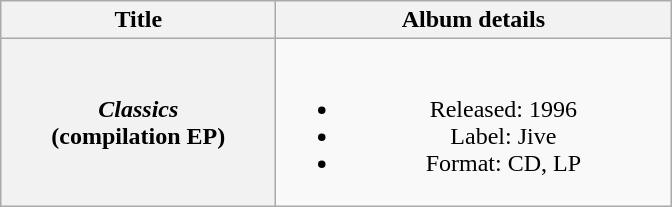<table class="wikitable plainrowheaders" style="text-align:center;">
<tr>
<th scope="col" rowspan="1" style="width:11em;">Title</th>
<th scope="col" rowspan="1" style="width:16em;">Album details</th>
</tr>
<tr>
<th scope="row"><em>Classics</em><br><span>(compilation EP)</span></th>
<td><br><ul><li>Released: 1996</li><li>Label: Jive</li><li>Format: CD, LP</li></ul></td>
</tr>
</table>
